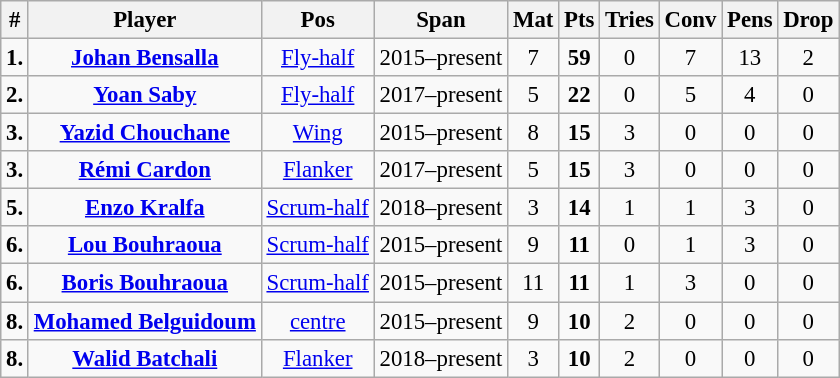<table class="wikitable" style="font-size:95%; text-align:center;">
<tr>
<th>#</th>
<th>Player</th>
<th>Pos</th>
<th>Span</th>
<th>Mat</th>
<th>Pts</th>
<th>Tries</th>
<th>Conv</th>
<th>Pens</th>
<th>Drop</th>
</tr>
<tr>
<td><strong>1.</strong></td>
<td><strong><a href='#'>Johan Bensalla</a></strong></td>
<td><a href='#'>Fly-half</a></td>
<td>2015–present</td>
<td>7</td>
<td><strong>59</strong></td>
<td>0</td>
<td>7</td>
<td>13</td>
<td>2</td>
</tr>
<tr>
<td><strong>2.</strong></td>
<td><strong><a href='#'>Yoan Saby</a></strong></td>
<td><a href='#'>Fly-half</a></td>
<td>2017–present</td>
<td>5</td>
<td><strong>22</strong></td>
<td>0</td>
<td>5</td>
<td>4</td>
<td>0</td>
</tr>
<tr>
<td><strong>3.</strong></td>
<td><strong><a href='#'>Yazid Chouchane</a></strong></td>
<td><a href='#'>Wing</a></td>
<td>2015–present</td>
<td>8</td>
<td><strong>15</strong></td>
<td>3</td>
<td>0</td>
<td>0</td>
<td>0</td>
</tr>
<tr>
<td><strong>3.</strong></td>
<td><strong><a href='#'>Rémi Cardon</a></strong></td>
<td><a href='#'>Flanker</a></td>
<td>2017–present</td>
<td>5</td>
<td><strong>15</strong></td>
<td>3</td>
<td>0</td>
<td>0</td>
<td>0</td>
</tr>
<tr>
<td><strong>5.</strong></td>
<td><strong><a href='#'>Enzo Kralfa</a></strong></td>
<td><a href='#'>Scrum-half</a></td>
<td>2018–present</td>
<td>3</td>
<td><strong>14</strong></td>
<td>1</td>
<td>1</td>
<td>3</td>
<td>0</td>
</tr>
<tr>
<td><strong>6.</strong></td>
<td><strong><a href='#'>Lou Bouhraoua</a></strong></td>
<td><a href='#'>Scrum-half</a></td>
<td>2015–present</td>
<td>9</td>
<td><strong>11</strong></td>
<td>0</td>
<td>1</td>
<td>3</td>
<td>0</td>
</tr>
<tr>
<td><strong>6.</strong></td>
<td><strong><a href='#'>Boris Bouhraoua</a></strong></td>
<td><a href='#'>Scrum-half</a></td>
<td>2015–present</td>
<td>11</td>
<td><strong>11</strong></td>
<td>1</td>
<td>3</td>
<td>0</td>
<td>0</td>
</tr>
<tr>
<td><strong>8.</strong></td>
<td><strong><a href='#'>Mohamed Belguidoum</a></strong></td>
<td><a href='#'>centre</a></td>
<td>2015–present</td>
<td>9</td>
<td><strong>10</strong></td>
<td>2</td>
<td>0</td>
<td>0</td>
<td>0</td>
</tr>
<tr>
<td><strong>8.</strong></td>
<td><strong><a href='#'>Walid Batchali</a></strong></td>
<td><a href='#'>Flanker</a></td>
<td>2018–present</td>
<td>3</td>
<td><strong>10</strong></td>
<td>2</td>
<td>0</td>
<td>0</td>
<td>0</td>
</tr>
</table>
